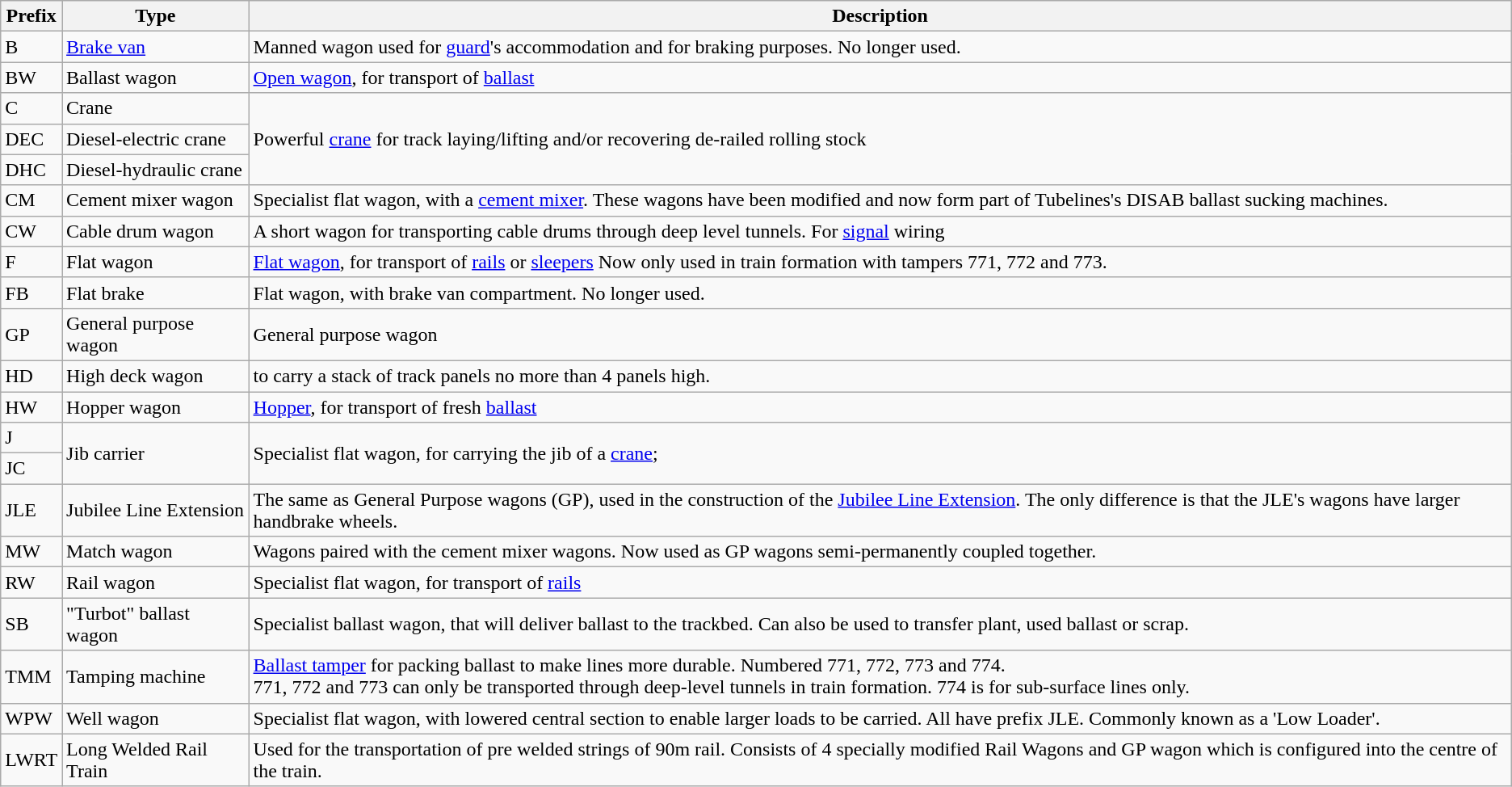<table class="wikitable">
<tr>
<th>Prefix</th>
<th>Type</th>
<th>Description</th>
</tr>
<tr>
<td>B</td>
<td><a href='#'>Brake van</a></td>
<td>Manned wagon used for <a href='#'>guard</a>'s accommodation and for braking purposes. No longer used.</td>
</tr>
<tr>
<td>BW</td>
<td>Ballast wagon</td>
<td><a href='#'>Open wagon</a>, for transport of <a href='#'>ballast</a></td>
</tr>
<tr>
<td>C</td>
<td>Crane</td>
<td rowspan=3>Powerful <a href='#'>crane</a> for track laying/lifting and/or recovering de-railed rolling stock</td>
</tr>
<tr>
<td>DEC</td>
<td>Diesel-electric crane</td>
</tr>
<tr>
<td>DHC</td>
<td>Diesel-hydraulic crane</td>
</tr>
<tr>
<td>CM</td>
<td>Cement mixer wagon</td>
<td>Specialist flat wagon, with a <a href='#'>cement mixer</a>. These wagons have been modified and now form part of Tubelines's DISAB ballast sucking machines.</td>
</tr>
<tr>
<td>CW</td>
<td>Cable drum wagon</td>
<td>A short wagon for transporting cable drums through deep level tunnels. For <a href='#'>signal</a> wiring</td>
</tr>
<tr>
<td>F</td>
<td>Flat wagon</td>
<td><a href='#'>Flat wagon</a>, for transport of <a href='#'>rails</a> or <a href='#'>sleepers</a> Now only used in train formation with tampers 771, 772 and 773.</td>
</tr>
<tr>
<td>FB</td>
<td>Flat brake</td>
<td>Flat wagon, with brake van compartment. No longer used.</td>
</tr>
<tr>
<td>GP</td>
<td>General purpose wagon</td>
<td>General purpose wagon</td>
</tr>
<tr>
<td>HD</td>
<td>High deck wagon</td>
<td>to carry a stack of track panels no more than 4 panels high.</td>
</tr>
<tr>
<td>HW</td>
<td>Hopper wagon</td>
<td><a href='#'>Hopper</a>, for transport of fresh <a href='#'>ballast</a></td>
</tr>
<tr>
<td>J</td>
<td rowspan=2>Jib carrier</td>
<td rowspan=2>Specialist flat wagon, for carrying the jib of a <a href='#'>crane</a>;</td>
</tr>
<tr>
<td>JC</td>
</tr>
<tr>
<td>JLE</td>
<td>Jubilee Line Extension</td>
<td>The same as General Purpose wagons (GP), used in the construction of the <a href='#'>Jubilee Line Extension</a>. The only difference is that the JLE's wagons have larger handbrake wheels.</td>
</tr>
<tr>
<td>MW</td>
<td>Match wagon</td>
<td>Wagons paired with the cement mixer wagons. Now used as GP wagons semi-permanently coupled together.</td>
</tr>
<tr>
<td>RW</td>
<td>Rail wagon</td>
<td>Specialist flat wagon, for transport of <a href='#'>rails</a></td>
</tr>
<tr>
<td>SB</td>
<td>"Turbot" ballast wagon</td>
<td>Specialist ballast wagon, that will deliver ballast to the trackbed. Can also be used to transfer plant, used ballast or scrap.</td>
</tr>
<tr>
<td>TMM</td>
<td>Tamping machine</td>
<td><a href='#'>Ballast tamper</a> for packing ballast to make lines more durable. Numbered 771, 772, 773 and 774.<br>771, 772 and 773 can only be transported through deep-level tunnels in train formation. 774 is for sub-surface lines only.</td>
</tr>
<tr>
<td>WPW</td>
<td>Well wagon</td>
<td>Specialist flat wagon, with lowered central section to enable larger loads to be carried. All have prefix JLE. Commonly known as a 'Low Loader'.</td>
</tr>
<tr>
<td>LWRT</td>
<td>Long Welded Rail Train</td>
<td>Used for the transportation of pre welded strings of 90m rail. Consists of 4 specially modified Rail Wagons and GP wagon which is configured into the centre of the train.</td>
</tr>
</table>
